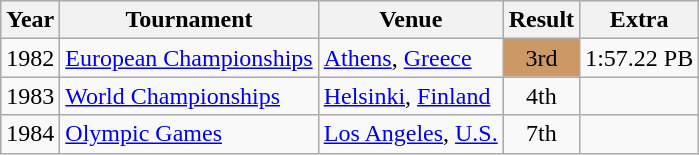<table class=wikitable>
<tr>
<th>Year</th>
<th>Tournament</th>
<th>Venue</th>
<th>Result</th>
<th>Extra</th>
</tr>
<tr>
<td>1982</td>
<td><a href='#'>European Championships</a></td>
<td><a href='#'>Athens</a>, <a href='#'>Greece</a></td>
<td bgcolor="cc9966" align="center">3rd</td>
<td>1:57.22 PB</td>
</tr>
<tr>
<td>1983</td>
<td><a href='#'>World Championships</a></td>
<td><a href='#'>Helsinki</a>, <a href='#'>Finland</a></td>
<td align="center">4th</td>
<td></td>
</tr>
<tr>
<td>1984</td>
<td><a href='#'>Olympic Games</a></td>
<td><a href='#'>Los Angeles</a>, <a href='#'>U.S.</a></td>
<td align="center">7th</td>
<td></td>
</tr>
</table>
